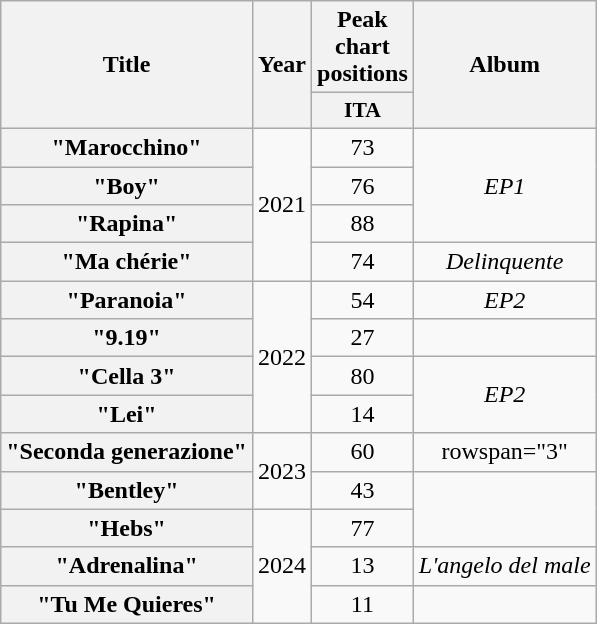<table class="wikitable plainrowheaders" style="text-align:center;">
<tr>
<th scope="col" rowspan="2">Title</th>
<th scope="col" rowspan="2">Year</th>
<th scope="col" colspan="1">Peak chart positions</th>
<th scope="col" rowspan="2">Album</th>
</tr>
<tr>
<th scope="col" style="width:3em;font-size:90%;">ITA<br></th>
</tr>
<tr>
<th scope="row">"Marocchino"</th>
<td rowspan="4">2021</td>
<td>73</td>
<td rowspan="3"><em>EP1</em></td>
</tr>
<tr>
<th scope="row">"Boy"<br></th>
<td>76</td>
</tr>
<tr>
<th scope="row">"Rapina"<br></th>
<td>88</td>
</tr>
<tr>
<th scope="row">"Ma chérie"<br></th>
<td>74</td>
<td><em>Delinquente</em></td>
</tr>
<tr>
<th scope="row">"Paranoia"<br></th>
<td rowspan="4">2022</td>
<td>54</td>
<td><em>EP2</em></td>
</tr>
<tr>
<th scope="row">"9.19"<br></th>
<td>27</td>
<td></td>
</tr>
<tr>
<th scope="row">"Cella 3"</th>
<td>80</td>
<td rowspan="2"><em>EP2</em></td>
</tr>
<tr>
<th scope="row">"Lei"<br></th>
<td>14</td>
</tr>
<tr>
<th scope="row">"Seconda generazione"</th>
<td rowspan="2">2023</td>
<td>60</td>
<td>rowspan="3" </td>
</tr>
<tr>
<th scope="row">"Bentley"<br></th>
<td>43</td>
</tr>
<tr>
<th scope="row">"Hebs"</th>
<td rowspan="3">2024</td>
<td>77</td>
</tr>
<tr>
<th scope="row">"Adrenalina"<br></th>
<td>13</td>
<td><em>L'angelo del male</em></td>
</tr>
<tr>
<th scope="row">"Tu Me Quieres"<br></th>
<td>11<br></td>
<td></td>
</tr>
</table>
